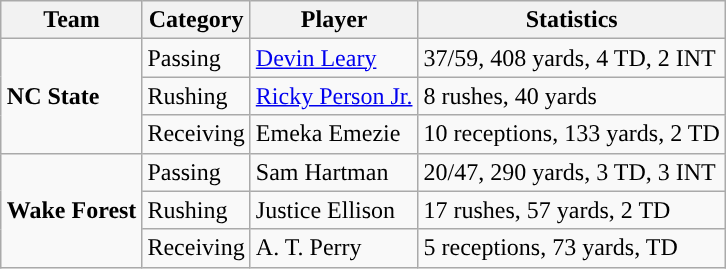<table class="wikitable" style="float: right;">
<tr>
<th>Team</th>
<th>Category</th>
<th>Player</th>
<th>Statistics</th>
</tr>
<tr>
<td rowspan=3><strong>NC State</strong></td>
<td>Passing</td>
<td><a href='#'>Devin Leary</a></td>
<td>37/59, 408 yards, 4 TD, 2 INT</td>
</tr>
<tr>
<td>Rushing</td>
<td><a href='#'>Ricky Person Jr.</a></td>
<td>8 rushes, 40 yards</td>
</tr>
<tr>
<td>Receiving</td>
<td>Emeka Emezie</td>
<td>10 receptions, 133 yards, 2 TD</td>
</tr>
<tr>
<td rowspan=3><strong>Wake Forest</strong></td>
<td>Passing</td>
<td>Sam Hartman</td>
<td>20/47, 290 yards, 3 TD, 3 INT</td>
</tr>
<tr>
<td>Rushing</td>
<td>Justice Ellison</td>
<td>17 rushes, 57 yards, 2 TD</td>
</tr>
<tr>
<td>Receiving</td>
<td>A. T. Perry</td>
<td>5 receptions, 73 yards, TD</td>
</tr>
</table>
